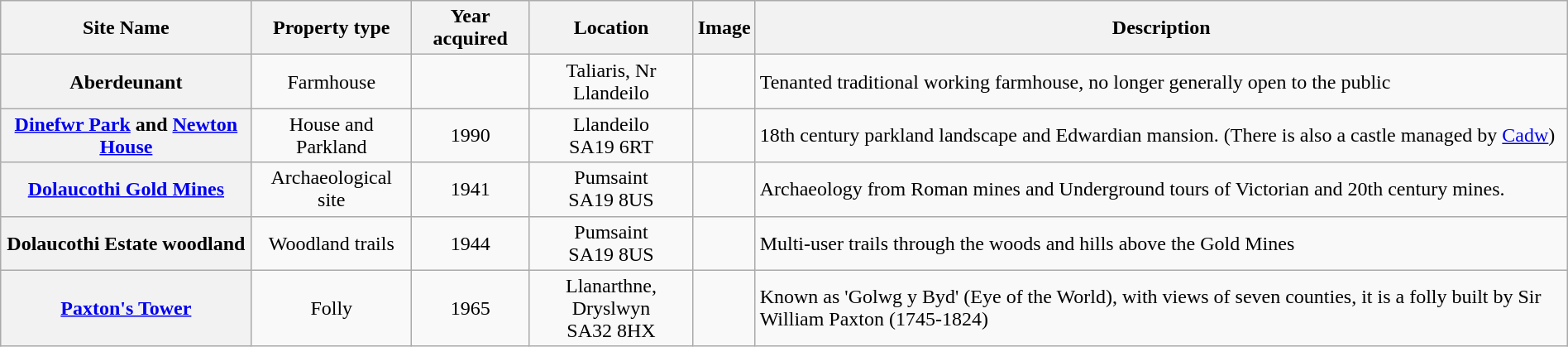<table class="wikitable sortable" style="text-align:center; width:100%;">
<tr>
<th>Site Name</th>
<th>Property type</th>
<th>Year acquired</th>
<th>Location</th>
<th class="unsortable">Image</th>
<th class="unsortable">Description</th>
</tr>
<tr>
<th scope="row">Aberdeunant</th>
<td>Farmhouse</td>
<td></td>
<td>Taliaris, Nr Llandeilo<br><small></small></td>
<td></td>
<td style="text-align:left">Tenanted traditional working farmhouse, no longer generally open to the public</td>
</tr>
<tr>
<th scope="row"><a href='#'>Dinefwr Park</a> and <a href='#'>Newton House</a></th>
<td>House and Parkland</td>
<td>1990</td>
<td>Llandeilo<br>SA19 6RT<br><small></small></td>
<td></td>
<td style="text-align:left">18th century parkland landscape and Edwardian mansion. (There is also a castle managed by <a href='#'>Cadw</a>)</td>
</tr>
<tr>
<th scope="row"><a href='#'>Dolaucothi Gold Mines</a></th>
<td>Archaeological site</td>
<td>1941</td>
<td>Pumsaint<br>SA19 8US<br><small></small></td>
<td></td>
<td style="text-align:left">Archaeology from Roman mines and Underground tours of Victorian and 20th century mines.</td>
</tr>
<tr>
<th scope="row">Dolaucothi Estate woodland</th>
<td>Woodland trails</td>
<td>1944</td>
<td>Pumsaint<br>SA19 8US<br><small></small></td>
<td></td>
<td style="text-align:left">Multi-user trails through the woods and hills above the Gold Mines</td>
</tr>
<tr>
<th scope="row"><a href='#'>Paxton's Tower</a></th>
<td>Folly</td>
<td>1965</td>
<td>Llanarthne, Dryslwyn<br>SA32 8HX<br><small></small></td>
<td></td>
<td style="text-align:left">Known as 'Golwg y Byd' (Eye of the World), with views of seven counties, it is a folly built by Sir William Paxton (1745-1824)</td>
</tr>
</table>
